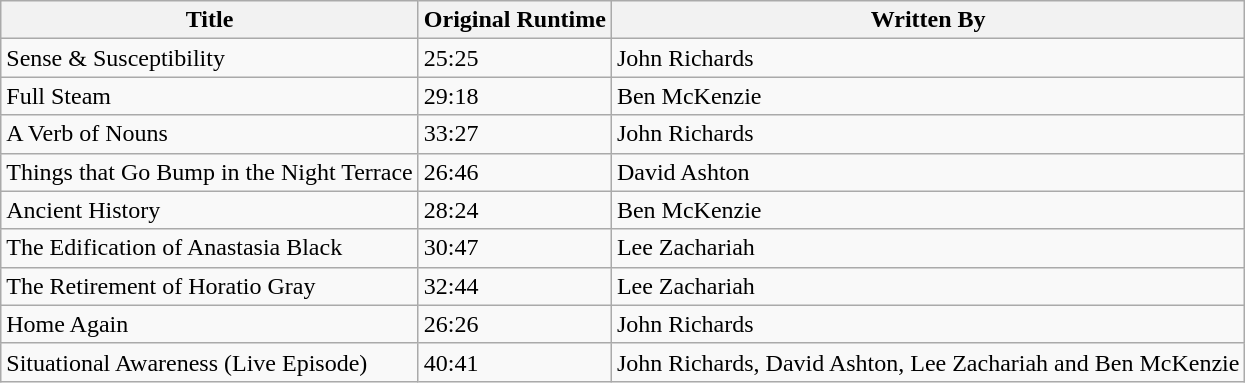<table class="wikitable">
<tr>
<th>Title</th>
<th>Original Runtime</th>
<th>Written By</th>
</tr>
<tr>
<td>Sense & Susceptibility</td>
<td>25:25</td>
<td>John Richards</td>
</tr>
<tr>
<td>Full Steam</td>
<td>29:18</td>
<td>Ben McKenzie</td>
</tr>
<tr>
<td>A Verb of Nouns</td>
<td>33:27</td>
<td>John Richards</td>
</tr>
<tr>
<td>Things that Go Bump in the Night Terrace</td>
<td>26:46</td>
<td>David Ashton</td>
</tr>
<tr>
<td>Ancient History</td>
<td>28:24</td>
<td>Ben McKenzie</td>
</tr>
<tr>
<td>The Edification of Anastasia Black</td>
<td>30:47</td>
<td>Lee Zachariah</td>
</tr>
<tr>
<td>The Retirement of Horatio Gray</td>
<td>32:44</td>
<td>Lee Zachariah</td>
</tr>
<tr>
<td>Home Again</td>
<td>26:26</td>
<td>John Richards</td>
</tr>
<tr>
<td>Situational Awareness (Live Episode)</td>
<td>40:41</td>
<td>John Richards, David Ashton, Lee Zachariah and Ben McKenzie</td>
</tr>
</table>
